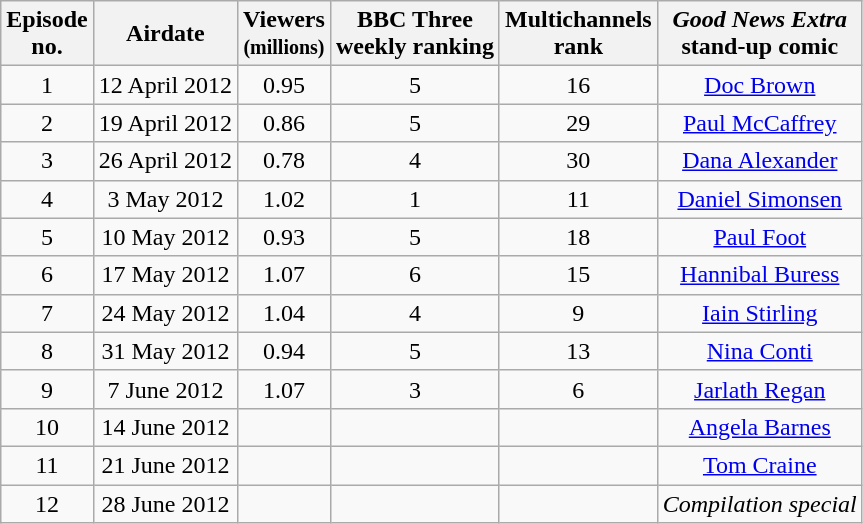<table class="wikitable" style="text-align:center;">
<tr>
<th>Episode<br>no.</th>
<th>Airdate</th>
<th>Viewers<br><small>(millions)</small></th>
<th>BBC Three<br>weekly ranking</th>
<th>Multichannels<br>rank</th>
<th><em>Good News Extra</em><br>stand-up comic</th>
</tr>
<tr>
<td>1</td>
<td>12 April 2012</td>
<td>0.95</td>
<td>5</td>
<td>16</td>
<td><a href='#'>Doc Brown</a></td>
</tr>
<tr>
<td>2</td>
<td>19 April 2012</td>
<td>0.86</td>
<td>5</td>
<td>29</td>
<td><a href='#'>Paul McCaffrey</a></td>
</tr>
<tr>
<td>3</td>
<td>26 April 2012</td>
<td>0.78</td>
<td>4</td>
<td>30</td>
<td><a href='#'>Dana Alexander</a></td>
</tr>
<tr>
<td>4</td>
<td>3 May 2012</td>
<td>1.02</td>
<td>1</td>
<td>11</td>
<td><a href='#'>Daniel Simonsen</a></td>
</tr>
<tr>
<td>5</td>
<td>10 May 2012</td>
<td>0.93</td>
<td>5</td>
<td>18</td>
<td><a href='#'>Paul Foot</a></td>
</tr>
<tr>
<td>6</td>
<td>17 May 2012</td>
<td>1.07</td>
<td>6</td>
<td>15</td>
<td><a href='#'>Hannibal Buress</a></td>
</tr>
<tr>
<td>7</td>
<td>24 May 2012</td>
<td>1.04</td>
<td>4</td>
<td>9</td>
<td><a href='#'>Iain Stirling</a></td>
</tr>
<tr>
<td>8</td>
<td>31 May 2012</td>
<td>0.94</td>
<td>5</td>
<td>13</td>
<td><a href='#'>Nina Conti</a></td>
</tr>
<tr>
<td>9</td>
<td>7 June 2012</td>
<td>1.07</td>
<td>3</td>
<td>6</td>
<td><a href='#'>Jarlath Regan</a></td>
</tr>
<tr>
<td>10</td>
<td>14 June 2012</td>
<td></td>
<td></td>
<td></td>
<td><a href='#'>Angela Barnes</a></td>
</tr>
<tr>
<td>11</td>
<td>21 June 2012</td>
<td></td>
<td></td>
<td></td>
<td><a href='#'>Tom Craine</a></td>
</tr>
<tr>
<td>12</td>
<td>28 June 2012</td>
<td></td>
<td></td>
<td></td>
<td><em>Compilation special</em></td>
</tr>
</table>
